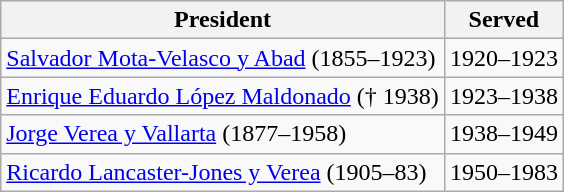<table class="wikitable">
<tr>
<th>President</th>
<th>Served</th>
</tr>
<tr>
<td><a href='#'>Salvador Mota-Velasco y Abad</a> (1855–1923)</td>
<td>1920–1923</td>
</tr>
<tr>
<td><a href='#'>Enrique Eduardo López Maldonado</a> († 1938)</td>
<td>1923–1938</td>
</tr>
<tr>
<td><a href='#'>Jorge Verea y Vallarta</a> (1877–1958)</td>
<td>1938–1949</td>
</tr>
<tr>
<td><a href='#'>Ricardo Lancaster-Jones y Verea</a> (1905–83)</td>
<td>1950–1983</td>
</tr>
</table>
